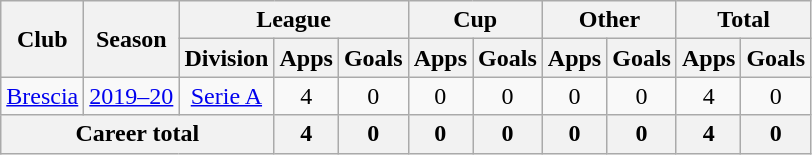<table class="wikitable" style="text-align: center">
<tr>
<th rowspan="2">Club</th>
<th rowspan="2">Season</th>
<th colspan="3">League</th>
<th colspan="2">Cup</th>
<th colspan="2">Other</th>
<th colspan="2">Total</th>
</tr>
<tr>
<th>Division</th>
<th>Apps</th>
<th>Goals</th>
<th>Apps</th>
<th>Goals</th>
<th>Apps</th>
<th>Goals</th>
<th>Apps</th>
<th>Goals</th>
</tr>
<tr>
<td><a href='#'>Brescia</a></td>
<td><a href='#'>2019–20</a></td>
<td><a href='#'>Serie A</a></td>
<td>4</td>
<td>0</td>
<td>0</td>
<td>0</td>
<td>0</td>
<td>0</td>
<td>4</td>
<td>0</td>
</tr>
<tr>
<th colspan="3">Career total</th>
<th>4</th>
<th>0</th>
<th>0</th>
<th>0</th>
<th>0</th>
<th>0</th>
<th>4</th>
<th>0</th>
</tr>
</table>
